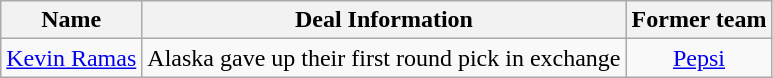<table class="wikitable sortable sortable">
<tr>
<th>Name</th>
<th>Deal Information</th>
<th>Former team</th>
</tr>
<tr style="text-align: center">
<td><a href='#'>Kevin Ramas</a></td>
<td>Alaska gave up their first round pick in exchange</td>
<td><a href='#'>Pepsi</a></td>
</tr>
</table>
